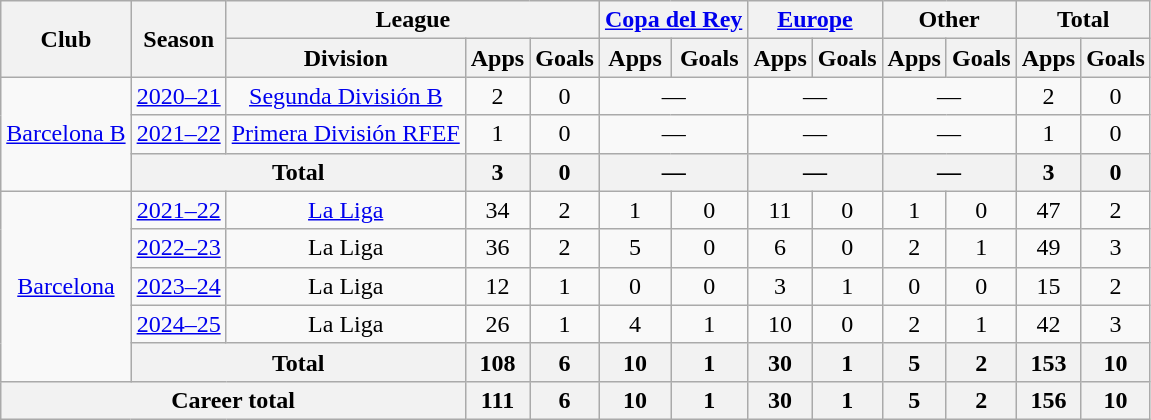<table class="wikitable" style="text-align: center;">
<tr>
<th rowspan="2">Club</th>
<th rowspan="2">Season</th>
<th colspan="3">League</th>
<th colspan="2"><a href='#'>Copa del Rey</a></th>
<th colspan="2"><a href='#'>Europe</a></th>
<th colspan="2">Other</th>
<th colspan="2">Total</th>
</tr>
<tr>
<th>Division</th>
<th>Apps</th>
<th>Goals</th>
<th>Apps</th>
<th>Goals</th>
<th>Apps</th>
<th>Goals</th>
<th>Apps</th>
<th>Goals</th>
<th>Apps</th>
<th>Goals</th>
</tr>
<tr>
<td rowspan="3"><a href='#'>Barcelona B</a></td>
<td><a href='#'>2020–21</a></td>
<td><a href='#'>Segunda División B</a></td>
<td>2</td>
<td>0</td>
<td colspan="2">—</td>
<td colspan="2">—</td>
<td colspan="2">—</td>
<td>2</td>
<td>0</td>
</tr>
<tr>
<td><a href='#'>2021–22</a></td>
<td><a href='#'>Primera División RFEF</a></td>
<td>1</td>
<td>0</td>
<td colspan="2">—</td>
<td colspan="2">—</td>
<td colspan="2">—</td>
<td>1</td>
<td>0</td>
</tr>
<tr>
<th colspan="2">Total</th>
<th>3</th>
<th>0</th>
<th colspan="2">—</th>
<th colspan="2">—</th>
<th colspan="2">—</th>
<th>3</th>
<th>0</th>
</tr>
<tr>
<td rowspan="5"><a href='#'>Barcelona</a></td>
<td><a href='#'>2021–22</a></td>
<td><a href='#'>La Liga</a></td>
<td>34</td>
<td>2</td>
<td>1</td>
<td>0</td>
<td>11</td>
<td>0</td>
<td>1</td>
<td>0</td>
<td>47</td>
<td>2</td>
</tr>
<tr>
<td><a href='#'>2022–23</a></td>
<td>La Liga</td>
<td>36</td>
<td>2</td>
<td>5</td>
<td>0</td>
<td>6</td>
<td>0</td>
<td>2</td>
<td>1</td>
<td>49</td>
<td>3</td>
</tr>
<tr>
<td><a href='#'>2023–24</a></td>
<td>La Liga</td>
<td>12</td>
<td>1</td>
<td>0</td>
<td>0</td>
<td>3</td>
<td>1</td>
<td>0</td>
<td>0</td>
<td>15</td>
<td>2</td>
</tr>
<tr>
<td><a href='#'>2024–25</a></td>
<td>La Liga</td>
<td>26</td>
<td>1</td>
<td>4</td>
<td>1</td>
<td>10</td>
<td>0</td>
<td>2</td>
<td>1</td>
<td>42</td>
<td>3</td>
</tr>
<tr>
<th colspan="2">Total</th>
<th>108</th>
<th>6</th>
<th>10</th>
<th>1</th>
<th>30</th>
<th>1</th>
<th>5</th>
<th>2</th>
<th>153</th>
<th>10</th>
</tr>
<tr>
<th colspan="3">Career total</th>
<th>111</th>
<th>6</th>
<th>10</th>
<th>1</th>
<th>30</th>
<th>1</th>
<th>5</th>
<th>2</th>
<th>156</th>
<th>10</th>
</tr>
</table>
